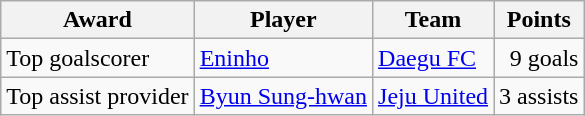<table class="wikitable">
<tr>
<th>Award</th>
<th>Player</th>
<th>Team</th>
<th>Points</th>
</tr>
<tr>
<td>Top goalscorer</td>
<td> <a href='#'>Eninho</a></td>
<td><a href='#'>Daegu FC</a></td>
<td align="right">9 goals</td>
</tr>
<tr>
<td>Top assist provider</td>
<td> <a href='#'>Byun Sung-hwan</a></td>
<td><a href='#'>Jeju United</a></td>
<td align="right">3 assists</td>
</tr>
</table>
